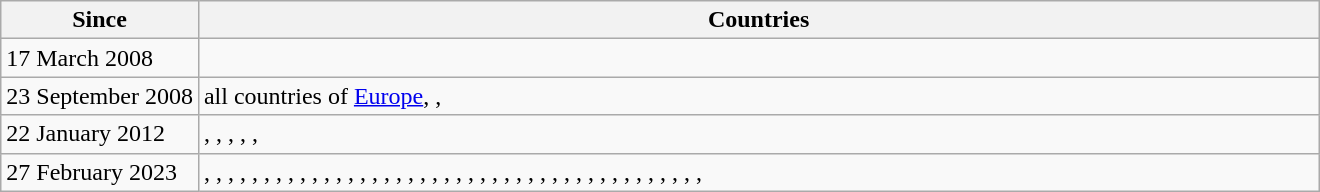<table class="wikitable">
<tr>
<th style="width:15%;">Since</th>
<th>Countries</th>
</tr>
<tr>
<td>17  March 2008</td>
<td></td>
</tr>
<tr>
<td>23 September 2008</td>
<td>all countries of  <a href='#'>Europe</a>, , </td>
</tr>
<tr>
<td>22 January 2012</td>
<td>, , , , , </td>
</tr>
<tr>
<td>27 February 2023</td>
<td>, , , , , , , ,  , , , , , , , ,   , , , , , , , , , ,    , , , , , , , , , , , , ,  ,   , , </td>
</tr>
</table>
